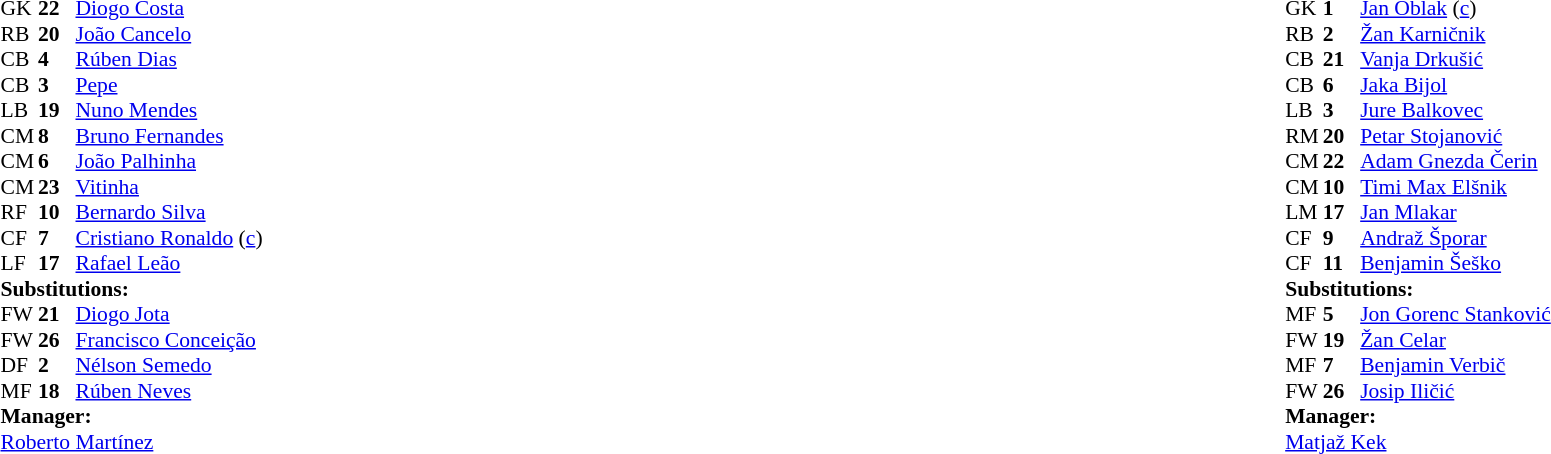<table width="100%">
<tr>
<td valign="top" width="40%"><br><table style="font-size:90%" cellspacing="0" cellpadding="0">
<tr>
<th width=25></th>
<th width=25></th>
</tr>
<tr>
<td>GK</td>
<td><strong>22</strong></td>
<td><a href='#'>Diogo Costa</a></td>
</tr>
<tr>
<td>RB</td>
<td><strong>20</strong></td>
<td><a href='#'>João Cancelo</a></td>
<td></td>
<td></td>
</tr>
<tr>
<td>CB</td>
<td><strong>4</strong></td>
<td><a href='#'>Rúben Dias</a></td>
</tr>
<tr>
<td>CB</td>
<td><strong>3</strong></td>
<td><a href='#'>Pepe</a></td>
<td></td>
<td></td>
</tr>
<tr>
<td>LB</td>
<td><strong>19</strong></td>
<td><a href='#'>Nuno Mendes</a></td>
</tr>
<tr>
<td>CM</td>
<td><strong>8</strong></td>
<td><a href='#'>Bruno Fernandes</a></td>
</tr>
<tr>
<td>CM</td>
<td><strong>6</strong></td>
<td><a href='#'>João Palhinha</a></td>
</tr>
<tr>
<td>CM</td>
<td><strong>23</strong></td>
<td><a href='#'>Vitinha</a></td>
<td></td>
<td></td>
</tr>
<tr>
<td>RF</td>
<td><strong>10</strong></td>
<td><a href='#'>Bernardo Silva</a></td>
</tr>
<tr>
<td>CF</td>
<td><strong>7</strong></td>
<td><a href='#'>Cristiano Ronaldo</a> (<a href='#'>c</a>)</td>
</tr>
<tr>
<td>LF</td>
<td><strong>17</strong></td>
<td><a href='#'>Rafael Leão</a></td>
<td></td>
<td></td>
</tr>
<tr>
<td colspan="3"><strong>Substitutions:</strong></td>
</tr>
<tr>
<td>FW</td>
<td><strong>21</strong></td>
<td><a href='#'>Diogo Jota</a></td>
<td></td>
<td></td>
</tr>
<tr>
<td>FW</td>
<td><strong>26</strong></td>
<td><a href='#'>Francisco Conceição</a></td>
<td></td>
<td></td>
</tr>
<tr>
<td>DF</td>
<td><strong>2</strong></td>
<td><a href='#'>Nélson Semedo</a></td>
<td></td>
<td></td>
</tr>
<tr>
<td>MF</td>
<td><strong>18</strong></td>
<td><a href='#'>Rúben Neves</a></td>
<td></td>
<td></td>
</tr>
<tr>
<td colspan="3"><strong>Manager:</strong></td>
</tr>
<tr>
<td colspan="3"> <a href='#'>Roberto Martínez</a></td>
<td></td>
</tr>
</table>
</td>
<td valign="top"></td>
<td valign="top" width="50%"><br><table style="font-size:90%; margin:auto" cellspacing="0" cellpadding="0">
<tr>
<th width="25"></th>
<th width="25"></th>
</tr>
<tr>
<td>GK</td>
<td><strong>1</strong></td>
<td><a href='#'>Jan Oblak</a> (<a href='#'>c</a>)</td>
</tr>
<tr>
<td>RB</td>
<td><strong>2</strong></td>
<td><a href='#'>Žan Karničnik</a></td>
<td></td>
</tr>
<tr>
<td>CB</td>
<td><strong>21</strong></td>
<td><a href='#'>Vanja Drkušić</a></td>
<td></td>
</tr>
<tr>
<td>CB</td>
<td><strong>6</strong></td>
<td><a href='#'>Jaka Bijol</a></td>
<td></td>
</tr>
<tr>
<td>LB</td>
<td><strong>3</strong></td>
<td><a href='#'>Jure Balkovec</a></td>
<td></td>
</tr>
<tr>
<td>RM</td>
<td><strong>20</strong></td>
<td><a href='#'>Petar Stojanović</a></td>
<td></td>
<td></td>
</tr>
<tr>
<td>CM</td>
<td><strong>22</strong></td>
<td><a href='#'>Adam Gnezda Čerin</a></td>
</tr>
<tr>
<td>CM</td>
<td><strong>10</strong></td>
<td><a href='#'>Timi Max Elšnik</a></td>
<td></td>
<td></td>
</tr>
<tr>
<td>LM</td>
<td><strong>17</strong></td>
<td><a href='#'>Jan Mlakar</a></td>
<td></td>
<td></td>
</tr>
<tr>
<td>CF</td>
<td><strong>9</strong></td>
<td><a href='#'>Andraž Šporar</a></td>
<td></td>
<td></td>
</tr>
<tr>
<td>CF</td>
<td><strong>11</strong></td>
<td><a href='#'>Benjamin Šeško</a></td>
</tr>
<tr>
<td colspan="3"><strong>Substitutions:</strong></td>
</tr>
<tr>
<td>MF</td>
<td><strong>5</strong></td>
<td><a href='#'>Jon Gorenc Stanković</a></td>
<td></td>
<td></td>
</tr>
<tr>
<td>FW</td>
<td><strong>19</strong></td>
<td><a href='#'>Žan Celar</a></td>
<td></td>
<td></td>
</tr>
<tr>
<td>MF</td>
<td><strong>7</strong></td>
<td><a href='#'>Benjamin Verbič</a></td>
<td></td>
<td></td>
</tr>
<tr>
<td>FW</td>
<td><strong>26</strong></td>
<td><a href='#'>Josip Iličić</a></td>
<td></td>
<td></td>
</tr>
<tr>
<td colspan="3"><strong>Manager:</strong></td>
</tr>
<tr>
<td colspan="3"><a href='#'>Matjaž Kek</a></td>
<td></td>
</tr>
</table>
</td>
</tr>
</table>
